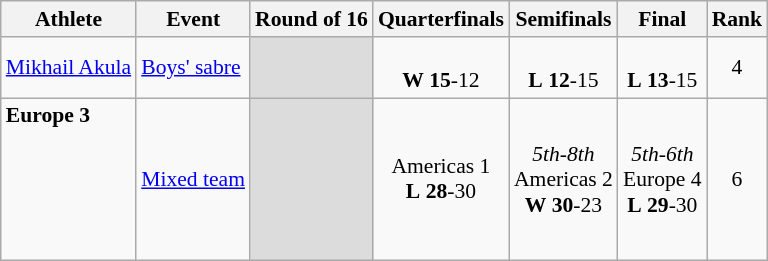<table class="wikitable" border="1" style="font-size:90%">
<tr>
<th>Athlete</th>
<th>Event</th>
<th>Round of 16</th>
<th>Quarterfinals</th>
<th>Semifinals</th>
<th>Final</th>
<th>Rank</th>
</tr>
<tr>
<td><a href='#'>Mikhail Akula</a></td>
<td><a href='#'>Boys' sabre</a></td>
<td bgcolor=#DCDCDC></td>
<td align=center><br> <strong>W</strong> <strong>15</strong>-12</td>
<td align=center><br> <strong>L</strong> <strong>12</strong>-15</td>
<td align=center><br> <strong>L</strong> <strong>13</strong>-15</td>
<td align=center>4</td>
</tr>
<tr>
<td><strong>Europe 3</strong><br><br><br><br><br><br></td>
<td><a href='#'>Mixed team</a></td>
<td bgcolor=#DCDCDC></td>
<td align=center>Americas 1<br> <strong>L</strong> <strong>28</strong>-30</td>
<td align=center><em>5th-8th</em><br>Americas 2<br> <strong>W</strong> <strong>30</strong>-23</td>
<td align=center><em>5th-6th</em><br>Europe 4<br> <strong>L</strong> <strong>29</strong>-30</td>
<td align=center>6</td>
</tr>
</table>
